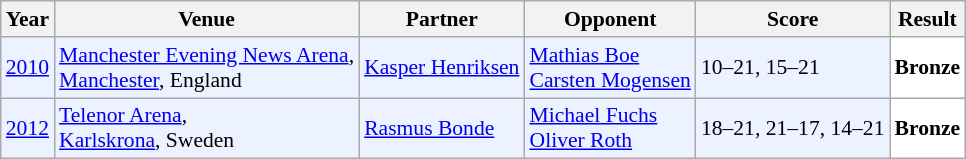<table class="sortable wikitable" style="font-size: 90%;">
<tr>
<th>Year</th>
<th>Venue</th>
<th>Partner</th>
<th>Opponent</th>
<th>Score</th>
<th>Result</th>
</tr>
<tr style="background:#ECF2FF">
<td align="center"><a href='#'>2010</a></td>
<td align="left"><a href='#'>Manchester Evening News Arena</a>,<br><a href='#'>Manchester</a>, England</td>
<td align="left"> <a href='#'>Kasper Henriksen</a></td>
<td align="left"> <a href='#'>Mathias Boe</a><br> <a href='#'>Carsten Mogensen</a></td>
<td align="left">10–21, 15–21</td>
<td style="text-align:left; background:white"> <strong>Bronze</strong></td>
</tr>
<tr style="background:#ECF2FF">
<td align="center"><a href='#'>2012</a></td>
<td align="left"><a href='#'>Telenor Arena</a>,<br><a href='#'>Karlskrona</a>, Sweden</td>
<td align="left"> <a href='#'>Rasmus Bonde</a></td>
<td align="left"> <a href='#'>Michael Fuchs</a><br> <a href='#'>Oliver Roth</a></td>
<td align="left">18–21, 21–17, 14–21</td>
<td style="text-align:left; background:white"> <strong>Bronze</strong></td>
</tr>
</table>
